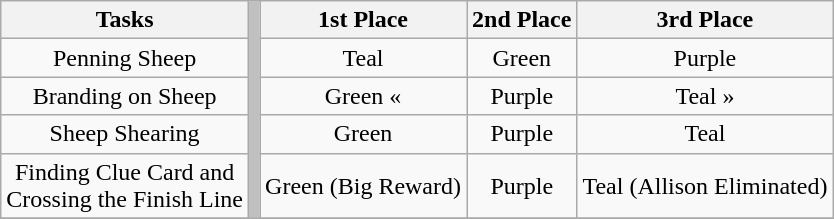<table class="wikitable" align="center" style="text-align:center">
<tr>
<th>Tasks</th>
<th style="background:#C0C0C0;" rowspan="5"></th>
<th>1st Place</th>
<th>2nd Place</th>
<th>3rd Place</th>
</tr>
<tr>
<td>Penning Sheep</td>
<td><span>Teal</span></td>
<td><span>Green</span></td>
<td><span>Purple</span></td>
</tr>
<tr>
<td>Branding on Sheep</td>
<td><span>Green </span><span>«</span></td>
<td><span>Purple </span></td>
<td><span>Teal </span><span>»</span></td>
</tr>
<tr>
<td>Sheep Shearing</td>
<td><span>Green</span></td>
<td><span>Purple</span></td>
<td><span>Teal</span></td>
</tr>
<tr>
<td>Finding Clue Card and<br> Crossing the Finish Line</td>
<td><span>Green (Big Reward)</span></td>
<td><span>Purple</span></td>
<td><span>Teal (Allison Eliminated)</span></td>
</tr>
<tr>
</tr>
</table>
